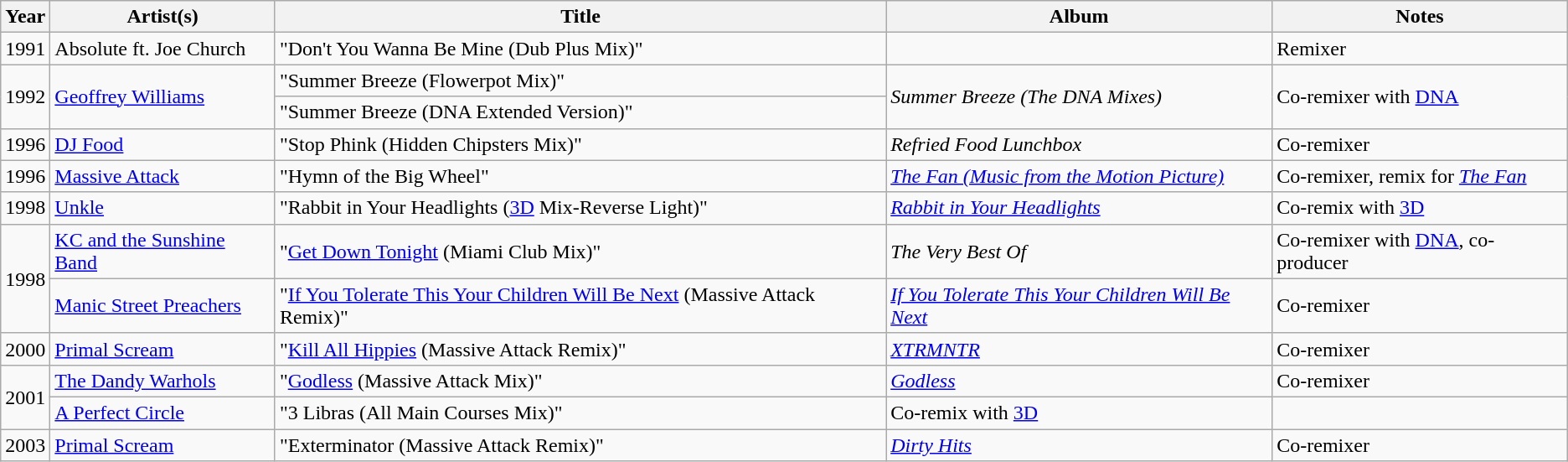<table class="wikitable sortable">
<tr>
<th>Year</th>
<th>Artist(s)</th>
<th>Title</th>
<th>Album</th>
<th>Notes</th>
</tr>
<tr>
<td>1991</td>
<td>Absolute ft. Joe Church</td>
<td>"Don't You Wanna Be Mine (Dub Plus Mix)"</td>
<td></td>
<td>Remixer</td>
</tr>
<tr>
<td rowspan="2">1992</td>
<td rowspan="2"><a href='#'>Geoffrey Williams</a></td>
<td>"Summer Breeze (Flowerpot Mix)"</td>
<td rowspan="2"><em>Summer Breeze (The DNA Mixes)</em></td>
<td rowspan="2">Co-remixer with <a href='#'>DNA</a></td>
</tr>
<tr>
<td>"Summer Breeze (DNA Extended Version)"</td>
</tr>
<tr>
<td>1996</td>
<td><a href='#'>DJ Food</a></td>
<td>"Stop Phink (Hidden Chipsters Mix)"</td>
<td><em>Refried Food Lunchbox</em></td>
<td>Co-remixer</td>
</tr>
<tr>
<td>1996</td>
<td><a href='#'>Massive Attack</a></td>
<td>"Hymn of the Big Wheel"</td>
<td><em><a href='#'>The Fan (Music from the Motion Picture)</a></em></td>
<td>Co-remixer, remix for <em><a href='#'>The Fan</a></em></td>
</tr>
<tr>
<td>1998</td>
<td><a href='#'>Unkle</a></td>
<td>"Rabbit in Your Headlights (<a href='#'>3D</a> Mix-Reverse Light)"</td>
<td><em><a href='#'>Rabbit in Your Headlights</a></em></td>
<td>Co-remix with <a href='#'>3D</a></td>
</tr>
<tr>
<td rowspan="2">1998</td>
<td><a href='#'>KC and the Sunshine Band</a></td>
<td>"<a href='#'>Get Down Tonight</a> (Miami Club Mix)"</td>
<td><em>The Very Best Of</em></td>
<td>Co-remixer with <a href='#'>DNA</a>, co-producer</td>
</tr>
<tr>
<td><a href='#'>Manic Street Preachers</a></td>
<td>"<a href='#'>If You Tolerate This Your Children Will Be Next</a> (Massive Attack Remix)"</td>
<td><em><a href='#'>If You Tolerate This Your Children Will Be Next</a></em></td>
<td>Co-remixer</td>
</tr>
<tr>
<td>2000</td>
<td><a href='#'>Primal Scream</a></td>
<td>"<a href='#'>Kill All Hippies</a> (Massive Attack Remix)"</td>
<td><em><a href='#'>XTRMNTR</a></em></td>
<td>Co-remixer</td>
</tr>
<tr>
<td rowspan="2">2001</td>
<td><a href='#'>The Dandy Warhols</a></td>
<td>"<a href='#'>Godless</a> (Massive Attack Mix)"</td>
<td><em><a href='#'>Godless</a></em></td>
<td>Co-remixer</td>
</tr>
<tr>
<td><a href='#'>A Perfect Circle</a></td>
<td>"3 Libras (All Main Courses Mix)"</td>
<td>Co-remix with <a href='#'>3D</a></td>
</tr>
<tr>
<td>2003</td>
<td><a href='#'>Primal Scream</a></td>
<td>"Exterminator (Massive Attack Remix)"</td>
<td><em><a href='#'>Dirty Hits</a></em></td>
<td>Co-remixer</td>
</tr>
</table>
